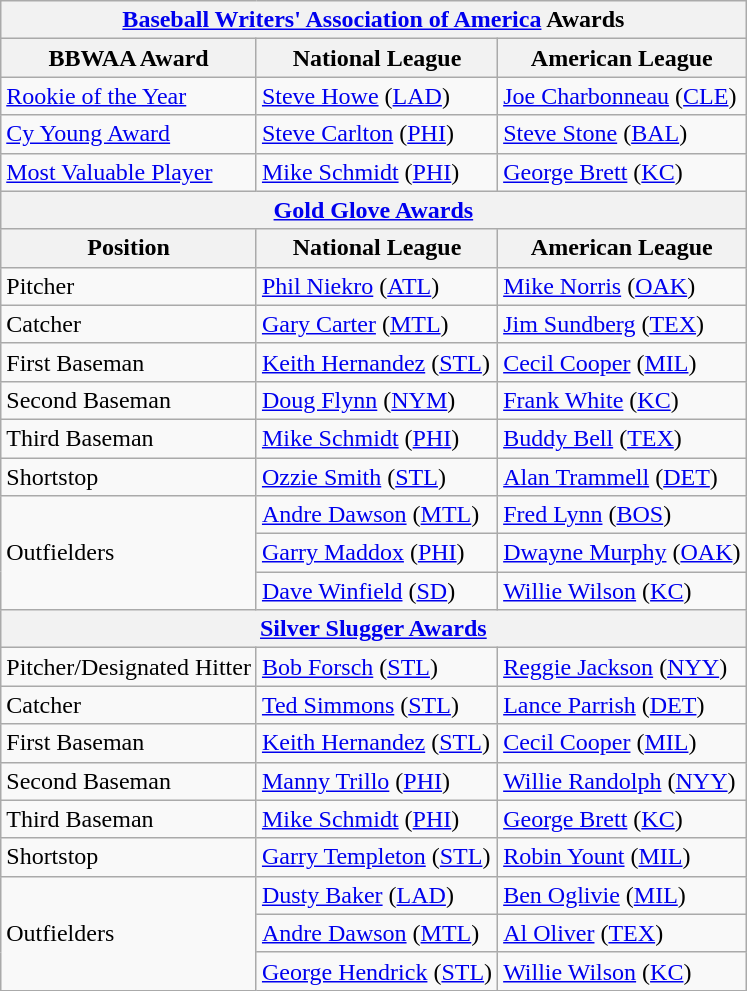<table class="wikitable">
<tr>
<th colspan="3"><a href='#'>Baseball Writers' Association of America</a> Awards</th>
</tr>
<tr>
<th>BBWAA Award</th>
<th>National League</th>
<th>American League</th>
</tr>
<tr>
<td><a href='#'>Rookie of the Year</a></td>
<td><a href='#'>Steve Howe</a> (<a href='#'>LAD</a>)</td>
<td><a href='#'>Joe Charbonneau</a> (<a href='#'>CLE</a>)</td>
</tr>
<tr>
<td><a href='#'>Cy Young Award</a></td>
<td><a href='#'>Steve Carlton</a> (<a href='#'>PHI</a>)</td>
<td><a href='#'>Steve Stone</a> (<a href='#'>BAL</a>)</td>
</tr>
<tr>
<td><a href='#'>Most Valuable Player</a></td>
<td><a href='#'>Mike Schmidt</a> (<a href='#'>PHI</a>)</td>
<td><a href='#'>George Brett</a> (<a href='#'>KC</a>)</td>
</tr>
<tr>
<th colspan="3"><a href='#'>Gold Glove Awards</a></th>
</tr>
<tr>
<th>Position</th>
<th>National League</th>
<th>American League</th>
</tr>
<tr>
<td>Pitcher</td>
<td><a href='#'>Phil Niekro</a> (<a href='#'>ATL</a>)</td>
<td><a href='#'>Mike Norris</a> (<a href='#'>OAK</a>)</td>
</tr>
<tr>
<td>Catcher</td>
<td><a href='#'>Gary Carter</a> (<a href='#'>MTL</a>)</td>
<td><a href='#'>Jim Sundberg</a> (<a href='#'>TEX</a>)</td>
</tr>
<tr>
<td>First Baseman</td>
<td><a href='#'>Keith Hernandez</a> (<a href='#'>STL</a>)</td>
<td><a href='#'>Cecil Cooper</a> (<a href='#'>MIL</a>)</td>
</tr>
<tr>
<td>Second Baseman</td>
<td><a href='#'>Doug Flynn</a> (<a href='#'>NYM</a>)</td>
<td><a href='#'>Frank White</a> (<a href='#'>KC</a>)</td>
</tr>
<tr>
<td>Third Baseman</td>
<td><a href='#'>Mike Schmidt</a> (<a href='#'>PHI</a>)</td>
<td><a href='#'>Buddy Bell</a> (<a href='#'>TEX</a>)</td>
</tr>
<tr>
<td>Shortstop</td>
<td><a href='#'>Ozzie Smith</a> (<a href='#'>STL</a>)</td>
<td><a href='#'>Alan Trammell</a> (<a href='#'>DET</a>)</td>
</tr>
<tr>
<td rowspan="3">Outfielders</td>
<td><a href='#'>Andre Dawson</a> (<a href='#'>MTL</a>)</td>
<td><a href='#'>Fred Lynn</a> (<a href='#'>BOS</a>)</td>
</tr>
<tr>
<td><a href='#'>Garry Maddox</a> (<a href='#'>PHI</a>)</td>
<td><a href='#'>Dwayne Murphy</a> (<a href='#'>OAK</a>)</td>
</tr>
<tr>
<td><a href='#'>Dave Winfield</a> (<a href='#'>SD</a>)</td>
<td><a href='#'>Willie Wilson</a> (<a href='#'>KC</a>)</td>
</tr>
<tr>
<th colspan="3"><a href='#'>Silver Slugger Awards</a></th>
</tr>
<tr>
<td>Pitcher/Designated Hitter</td>
<td><a href='#'>Bob Forsch</a> (<a href='#'>STL</a>)</td>
<td><a href='#'>Reggie Jackson</a> (<a href='#'>NYY</a>)</td>
</tr>
<tr>
<td>Catcher</td>
<td><a href='#'>Ted Simmons</a> (<a href='#'>STL</a>)</td>
<td><a href='#'>Lance Parrish</a> (<a href='#'>DET</a>)</td>
</tr>
<tr>
<td>First Baseman</td>
<td><a href='#'>Keith Hernandez</a> (<a href='#'>STL</a>)</td>
<td><a href='#'>Cecil Cooper</a> (<a href='#'>MIL</a>)</td>
</tr>
<tr>
<td>Second Baseman</td>
<td><a href='#'>Manny Trillo</a> (<a href='#'>PHI</a>)</td>
<td><a href='#'>Willie Randolph</a> (<a href='#'>NYY</a>)</td>
</tr>
<tr>
<td>Third Baseman</td>
<td><a href='#'>Mike Schmidt</a> (<a href='#'>PHI</a>)</td>
<td><a href='#'>George Brett</a> (<a href='#'>KC</a>)</td>
</tr>
<tr>
<td>Shortstop</td>
<td><a href='#'>Garry Templeton</a> (<a href='#'>STL</a>)</td>
<td><a href='#'>Robin Yount</a> (<a href='#'>MIL</a>)</td>
</tr>
<tr>
<td rowspan="3">Outfielders</td>
<td><a href='#'>Dusty Baker</a> (<a href='#'>LAD</a>)</td>
<td><a href='#'>Ben Oglivie</a> (<a href='#'>MIL</a>)</td>
</tr>
<tr>
<td><a href='#'>Andre Dawson</a> (<a href='#'>MTL</a>)</td>
<td><a href='#'>Al Oliver</a> (<a href='#'>TEX</a>)</td>
</tr>
<tr>
<td><a href='#'>George Hendrick</a> (<a href='#'>STL</a>)</td>
<td><a href='#'>Willie Wilson</a> (<a href='#'>KC</a>)</td>
</tr>
</table>
